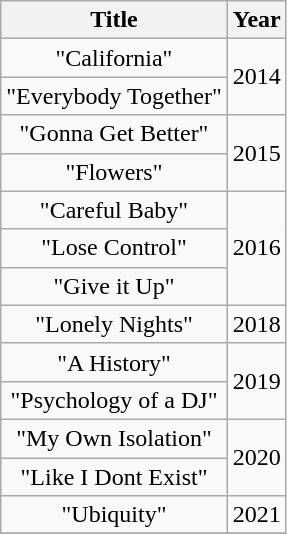<table class="wikitable plainrowheaders" style="text-align:center;">
<tr>
<th>Title</th>
<th>Year</th>
</tr>
<tr>
<td scope="row">"California" </td>
<td rowspan="2">2014</td>
</tr>
<tr>
<td scope="row">"Everybody Together" </td>
</tr>
<tr>
<td scope="row">"Gonna Get Better" </td>
<td rowspan="2">2015</td>
</tr>
<tr>
<td scope="row">"Flowers" </td>
</tr>
<tr>
<td scope="row">"Careful Baby" </td>
<td rowspan="3">2016</td>
</tr>
<tr>
<td scope="row">"Lose Control" </td>
</tr>
<tr>
<td scope="row">"Give it Up" </td>
</tr>
<tr>
<td scope="row">"Lonely Nights" </td>
<td>2018</td>
</tr>
<tr>
<td scope="row">"A History" </td>
<td rowspan="2">2019</td>
</tr>
<tr>
<td scope="row">"Psychology of a DJ" </td>
</tr>
<tr>
<td scope="row">"My Own Isolation" </td>
<td rowspan="2">2020</td>
</tr>
<tr>
<td scope="row">"Like I Dont Exist"</td>
</tr>
<tr>
<td scope="row">"Ubiquity" </td>
<td>2021</td>
</tr>
<tr>
</tr>
</table>
